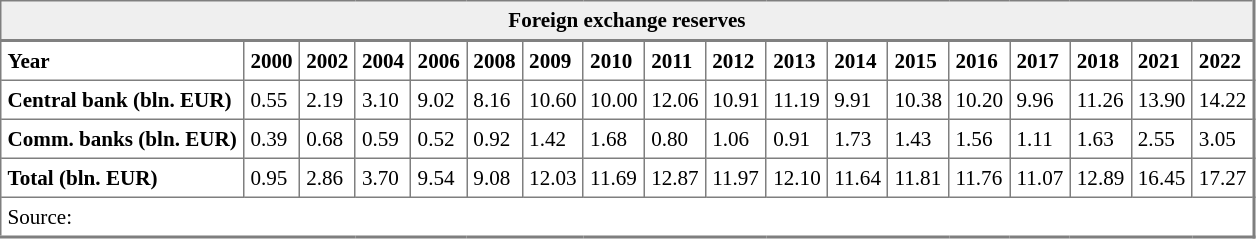<table border="1" cellpadding="4" cellspacing="0" class="toccolours" style="align:left; margin:0.5em 0 0; border-style:solid; border:1px solid #7f7f7f; border-right-width:2px; border-bottom-width:2px; border-collapse:collapse; font-size:88%;">
<tr>
<th colspan="19" style="background: #efefef; border-bottom: 2px solid gray;">Foreign exchange reserves</th>
</tr>
<tr>
<td><strong>Year</strong></td>
<td><strong>2000</strong></td>
<td><strong>2002</strong></td>
<td><strong>2004</strong></td>
<td><strong>2006</strong></td>
<td><strong>2008</strong></td>
<td><strong>2009</strong></td>
<td><strong>2010</strong></td>
<td><strong>2011</strong></td>
<td><strong>2012</strong></td>
<td><strong>2013</strong></td>
<td><strong>2014</strong></td>
<td><strong>2015</strong></td>
<td><strong>2016</strong></td>
<td><strong>2017</strong></td>
<td><strong>2018</strong></td>
<td><strong>2021</strong></td>
<td><strong>2022</strong></td>
</tr>
<tr>
<td><strong>Central bank (bln. EUR)</strong></td>
<td>0.55</td>
<td>2.19</td>
<td>3.10</td>
<td>9.02</td>
<td>8.16</td>
<td>10.60</td>
<td>10.00</td>
<td>12.06</td>
<td>10.91</td>
<td>11.19</td>
<td>9.91</td>
<td>10.38</td>
<td>10.20</td>
<td>9.96</td>
<td>11.26</td>
<td>13.90</td>
<td>14.22</td>
</tr>
<tr>
<td><strong>Comm. banks (bln. EUR)</strong></td>
<td>0.39</td>
<td>0.68</td>
<td>0.59</td>
<td>0.52</td>
<td>0.92</td>
<td>1.42</td>
<td>1.68</td>
<td>0.80</td>
<td>1.06</td>
<td>0.91</td>
<td>1.73</td>
<td>1.43</td>
<td>1.56</td>
<td>1.11</td>
<td>1.63</td>
<td>2.55</td>
<td>3.05</td>
</tr>
<tr>
<td><strong>Total (bln. EUR)</strong></td>
<td>0.95</td>
<td>2.86</td>
<td>3.70</td>
<td>9.54</td>
<td>9.08</td>
<td>12.03</td>
<td>11.69</td>
<td>12.87</td>
<td>11.97</td>
<td>12.10</td>
<td>11.64</td>
<td>11.81</td>
<td>11.76</td>
<td>11.07</td>
<td>12.89</td>
<td>16.45</td>
<td>17.27</td>
</tr>
<tr>
<td colspan="18">Source: </td>
</tr>
</table>
